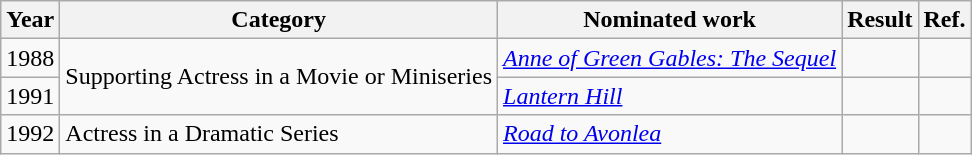<table class="wikitable">
<tr>
<th>Year</th>
<th>Category</th>
<th>Nominated work</th>
<th>Result</th>
<th>Ref.</th>
</tr>
<tr>
<td>1988</td>
<td rowspan="2">Supporting Actress in a Movie or Miniseries</td>
<td><em><a href='#'>Anne of Green Gables: The Sequel</a></em></td>
<td></td>
<td align="center"></td>
</tr>
<tr>
<td>1991</td>
<td><em><a href='#'>Lantern Hill</a></em></td>
<td></td>
<td align="center"></td>
</tr>
<tr>
<td>1992</td>
<td>Actress in a Dramatic Series</td>
<td><em><a href='#'>Road to Avonlea</a></em></td>
<td></td>
<td align="center"></td>
</tr>
</table>
